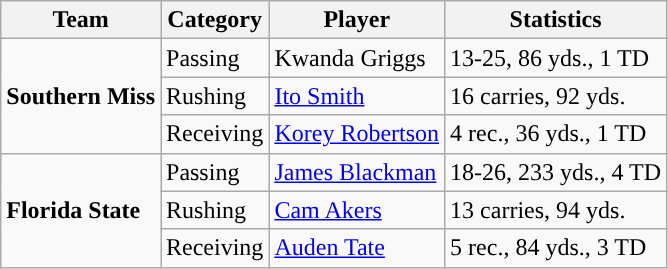<table class="wikitable">
<tr>
<th>Team</th>
<th>Category</th>
<th>Player</th>
<th>Statistics</th>
</tr>
<tr>
<td rowspan=3><strong>Southern Miss</strong></td>
<td>Passing</td>
<td>Kwanda Griggs</td>
<td>13-25, 86 yds., 1 TD</td>
</tr>
<tr>
<td>Rushing</td>
<td><a href='#'>Ito Smith</a></td>
<td>16 carries, 92 yds.</td>
</tr>
<tr>
<td>Receiving</td>
<td><a href='#'>Korey Robertson</a></td>
<td>4 rec., 36 yds., 1 TD</td>
</tr>
<tr>
<td rowspan=3><strong>Florida State</strong></td>
<td>Passing</td>
<td><a href='#'>James Blackman</a></td>
<td>18-26, 233 yds., 4 TD</td>
</tr>
<tr>
<td>Rushing</td>
<td><a href='#'>Cam Akers</a></td>
<td>13 carries, 94 yds.</td>
</tr>
<tr>
<td>Receiving</td>
<td><a href='#'>Auden Tate</a></td>
<td>5 rec., 84 yds., 3 TD</td>
</tr>
</table>
